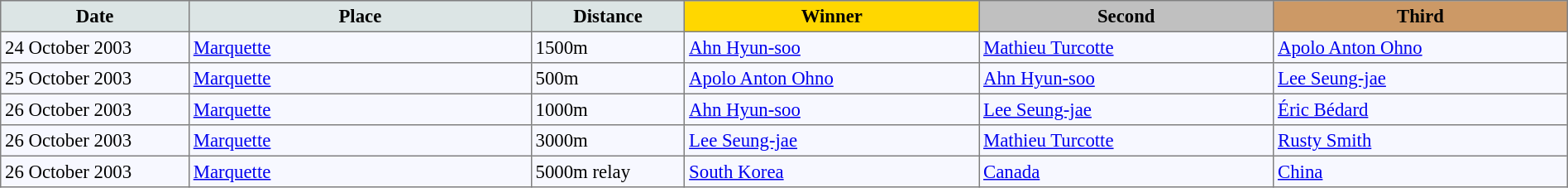<table bgcolor="#f7f8ff" cellpadding="3" cellspacing="0" border="1" style="font-size: 95%; border: gray solid 1px; border-collapse: collapse;">
<tr bgcolor="#CCCCCC">
<td align="center" bgcolor="#DCE5E5" width="150"><strong>Date</strong></td>
<td align="center" bgcolor="#DCE5E5" width="280"><strong>Place</strong></td>
<td align="center" bgcolor="#DCE5E5" width="120"><strong>Distance</strong></td>
<td align="center" bgcolor="gold" width="240"><strong>Winner</strong></td>
<td align="center" bgcolor="silver" width="240"><strong>Second</strong></td>
<td align="center" bgcolor="CC9966" width="240"><strong>Third</strong></td>
</tr>
<tr align="left">
<td>24 October 2003</td>
<td> <a href='#'>Marquette</a></td>
<td>1500m</td>
<td> <a href='#'>Ahn Hyun-soo</a></td>
<td> <a href='#'>Mathieu Turcotte</a></td>
<td> <a href='#'>Apolo Anton Ohno</a></td>
</tr>
<tr align="left">
<td>25 October 2003</td>
<td> <a href='#'>Marquette</a></td>
<td>500m</td>
<td> <a href='#'>Apolo Anton Ohno</a></td>
<td> <a href='#'>Ahn Hyun-soo</a></td>
<td> <a href='#'>Lee Seung-jae</a></td>
</tr>
<tr align="left">
<td>26 October 2003</td>
<td> <a href='#'>Marquette</a></td>
<td>1000m</td>
<td> <a href='#'>Ahn Hyun-soo</a></td>
<td> <a href='#'>Lee Seung-jae</a></td>
<td> <a href='#'>Éric Bédard</a></td>
</tr>
<tr align="left">
<td>26 October 2003</td>
<td> <a href='#'>Marquette</a></td>
<td>3000m</td>
<td> <a href='#'>Lee Seung-jae</a></td>
<td> <a href='#'>Mathieu Turcotte</a></td>
<td> <a href='#'>Rusty Smith</a></td>
</tr>
<tr align="left">
<td>26 October 2003</td>
<td> <a href='#'>Marquette</a></td>
<td>5000m relay</td>
<td> <a href='#'>South Korea</a></td>
<td> <a href='#'>Canada</a></td>
<td> <a href='#'>China</a></td>
</tr>
</table>
